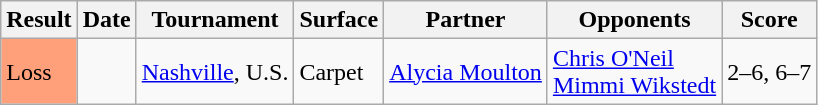<table class="sortable wikitable">
<tr>
<th>Result</th>
<th>Date</th>
<th>Tournament</th>
<th>Surface</th>
<th>Partner</th>
<th>Opponents</th>
<th class="unsortable">Score</th>
</tr>
<tr>
<td style="background:#FFA07A;">Loss</td>
<td></td>
<td><a href='#'>Nashville</a>, U.S.</td>
<td>Carpet</td>
<td> <a href='#'>Alycia Moulton</a></td>
<td> <a href='#'>Chris O'Neil</a> <br>  <a href='#'>Mimmi Wikstedt</a></td>
<td>2–6, 6–7</td>
</tr>
</table>
